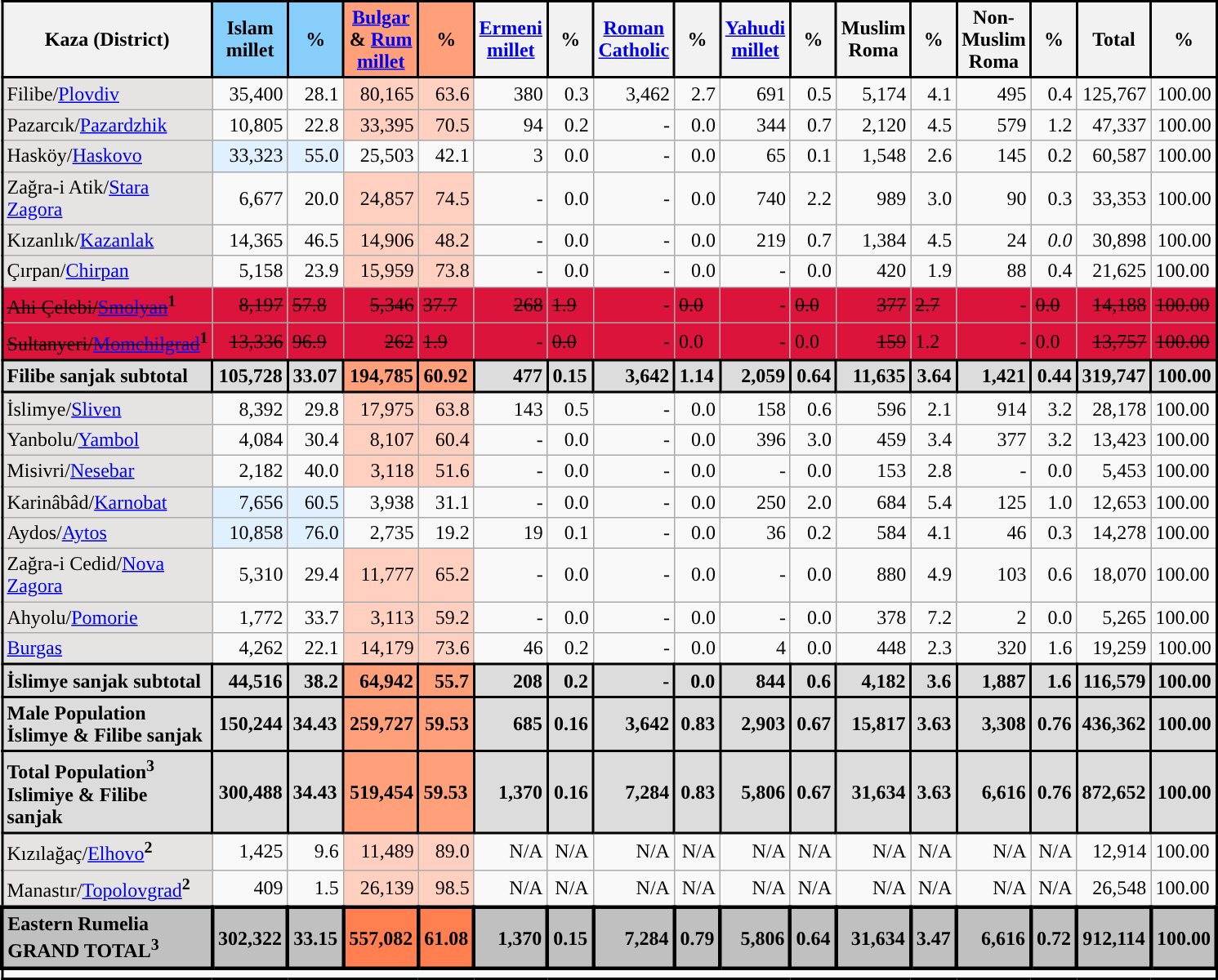<table class="wikitable" style="border: 2px solid black;">
<tr>
<th style="border: 2px solid black; width:120pt;" rowspan="2">Kaza (District)</th>
</tr>
<tr>
<th style="border: 2px solid black; width:36pt; background:#87CEFA;">Islam millet</th>
<th style="border: 2px solid black; background:#87CEFA;">%</th>
<th style="border: 2px solid black; width:36pt; background:#FFA07A;"><a href='#'>Bulgar</a> & <a href='#'>Rum millet</a></th>
<th style="border: 2px solid black; background:#FFA07A;">%</th>
<th style="border: 2px solid black; width:36pt;"><a href='#'>Ermeni millet</a></th>
<th style="border: 2px solid black;">%</th>
<th style="border: 2px solid black; width:36pt;"><a href='#'>Roman Catholic</a></th>
<th style="border: 2px solid black;">%</th>
<th style="border: 2px solid black; width:36pt;"><a href='#'>Yahudi millet</a></th>
<th style="border: 2px solid black;">%</th>
<th style="border: 2px solid black; width:36pt;">Muslim Roma</th>
<th style="border: 2px solid black;">%</th>
<th style="border: 2px solid black; width:36pt;">Non-Muslim Roma</th>
<th style="border: 2px solid black;">%</th>
<th style="border: 2px solid black; width:36pt;">Total</th>
<th style="border: 2px solid black;">%</th>
</tr>
<tr>
<td align="left" style="background:#E5E4E2;">Filibe/<a href='#'>Plovdiv</a></td>
<td align="right">35,400</td>
<td align="right">28.1</td>
<td style="background:#FFD0C0; text-align:right;">80,165</td>
<td style="background:#FFD0C0; text-align:right;">63.6</td>
<td align="right">380</td>
<td align="right">0.3</td>
<td align="right">3,462</td>
<td align="right">2.7</td>
<td align="right">691</td>
<td align="right">0.5</td>
<td align="right">5,174</td>
<td align="right">4.1</td>
<td align="right">495</td>
<td align="right">0.4</td>
<td align="right">125,767</td>
<td align="right">100.00</td>
</tr>
<tr>
<td align="left" style="background:#E5E4E2;">Pazarcık/<a href='#'>Pazardzhik</a></td>
<td align="right">10,805</td>
<td align="right">22.8</td>
<td style="background:#FFD0C0; text-align:right;">33,395</td>
<td style="background:#FFD0C0; text-align:right;">70.5</td>
<td align="right">94</td>
<td align="right">0.2</td>
<td align="right">-</td>
<td align="right">0.0</td>
<td align="right">344</td>
<td align="right">0.7</td>
<td align="right">2,120</td>
<td align="right">4.5</td>
<td align="right">579</td>
<td align="right">1.2</td>
<td align="right">47,337</td>
<td align="right">100.00</td>
</tr>
<tr>
<td align="left" style="background:#E5E4E2;">Hasköy/<a href='#'>Haskovo</a></td>
<td style="background:#E0F0FF; text-align:right;">33,323</td>
<td style="background:#E0F0FF; text-align:right;">55.0</td>
<td align="right">25,503</td>
<td align="right">42.1</td>
<td align="right">3</td>
<td align="right">0.0</td>
<td align="right">-</td>
<td align="right">0.0</td>
<td align="right">65</td>
<td align="right">0.1</td>
<td align="right">1,548</td>
<td align="right">2.6</td>
<td align="right">145</td>
<td align="right">0.2</td>
<td align="right">60,587</td>
<td align="right">100.00</td>
</tr>
<tr>
<td align="left" style="background:#E5E4E2;">Zağra-i Atik/<a href='#'>Stara Zagora</a></td>
<td align="right">6,677</td>
<td align="right">20.0</td>
<td style="background:#FFD0C0; text-align:right;">24,857</td>
<td style="background:#FFD0C0; text-align:right;">74.5</td>
<td align="right">-</td>
<td align="right">0.0</td>
<td align="right">-</td>
<td align="right">0.0</td>
<td align="right">740</td>
<td align="right">2.2</td>
<td align="right">989</td>
<td align="right">3.0</td>
<td align="right">90</td>
<td align="right">0.3</td>
<td align="right">33,353</td>
<td align="right">100.00</td>
</tr>
<tr>
<td align="left" style="background:#E5E4E2;">Kızanlık/<a href='#'>Kazanlak</a></td>
<td align="right">14,365</td>
<td align="right">46.5</td>
<td style="background:#FFD0C0; text-align:right;">14,906</td>
<td style="background:#FFD0C0; text-align:right;">48.2</td>
<td align="right">-</td>
<td align="right">0.0</td>
<td align="right">-</td>
<td align="right">0.0</td>
<td align="right">219</td>
<td align="right">0.7</td>
<td align="right">1,384</td>
<td align="right">4.5</td>
<td align="right">24</td>
<td align="right"><em>0.0</em></td>
<td align="right">30,898</td>
<td align="right">100.00</td>
</tr>
<tr>
<td align="left" style="background:#E5E4E2;">Çırpan/<a href='#'>Chirpan</a></td>
<td align="right">5,158</td>
<td align="right">23.9</td>
<td style="background:#FFD0C0; text-align:right;">15,959</td>
<td style="background:#FFD0C0; text-align:right;">73.8</td>
<td align="right">-</td>
<td align="right">0.0</td>
<td align="right">-</td>
<td align="right">0.0</td>
<td align="right">-</td>
<td align="right">0.0</td>
<td align="right">420</td>
<td align="right">1.9</td>
<td align="right">88</td>
<td align="right">0.4</td>
<td align="right">21,625</td>
<td>100.00</td>
</tr>
<tr>
<td style="background:#DC143C" align="left"><s>Ahi Çelebi/<a href='#'>Smolyan</a></s><sup><strong>1</strong></sup></td>
<td style="background:#DC143C" align="right"><s>8,197</s></td>
<td style="background:#DC143C"><s>57.8</s></td>
<td style="background:#DC143C" align="right"><s>5,346</s></td>
<td style="background:#DC143C"><s>37.7</s></td>
<td style="background:#DC143C" align="right"><s>268</s></td>
<td style="background:#DC143C"><s>1.9</s></td>
<td style="background:#DC143C" align="right">-</td>
<td style="background:#DC143C"><s>0.0</s></td>
<td style="background:#DC143C" align="right">-</td>
<td style="background:#DC143C"><s>0.0</s></td>
<td style="background:#DC143C" align="right"><s>377</s></td>
<td style="background:#DC143C"><s>2.7</s></td>
<td style="background:#DC143C"  align="right">-</td>
<td style="background:#DC143C"><s>0.0</s></td>
<td style="background:#DC143C" align="right"><s>14,188</s></td>
<td style="background:#DC143C"><s>100.00</s></td>
</tr>
<tr>
<td style="background:#DC143C" align="left"><s>Sultanyeri/<a href='#'>Momchilgrad</a></s><sup><strong>1</strong></sup></td>
<td style="background:#DC143C" align="right"><s>13,336</s></td>
<td style="background:#DC143C"><s>96.9</s></td>
<td style="background:#DC143C" align="right"><s>262</s></td>
<td style="background:#DC143C"><s>1.9</s></td>
<td style="background:#DC143C" align="right">-</td>
<td style="background:#DC143C"><s>0.0</s></td>
<td style="background:#DC143C" align="right">-</td>
<td style="background:#DC143C">0.0</td>
<td style="background:#DC143C" align="right">-</td>
<td style="background:#DC143C">0.0</td>
<td style="background:#DC143C" align="right"><s>159</s></td>
<td style="background:#DC143C">1.2</td>
<td style="background:#DC143C" align="right">-</td>
<td style="background:#DC143C">0.0</td>
<td style="background:#DC143C" align="right"><s>13,757</s></td>
<td style="background:#DC143C"><s>100.00</s></td>
</tr>
<tr>
<td style="border: 2px solid black; background:#DCDCDC; align="right"><strong>Filibe sanjak subtotal</strong></td>
<td align="right"  style="border: 2px solid black; background:#DCDCDC;"><strong>105,728</strong></td>
<td style="border: 2px solid black; background:#DCDCDC; align="right"><strong>33.07</strong></td>
<td align="right" style="border: 2px solid black; background:#FFA07A;"><strong>194,785</strong></td>
<td style="border: 2px solid black; background:#FFA07A; align="right"><strong>60.92</strong></td>
<td align="right" style="border: 2px solid black; background:#DCDCDC"><strong>477</strong></td>
<td style="border: 2px solid black; background:#DCDCDC;"><strong>0.15</strong></td>
<td align="right" style="border: 2px solid black; background:#DCDCDC;"><strong>3,642</strong></td>
<td style="border: 2px solid black; background:#DCDCDC;"><strong>1.14</strong></td>
<td align="right" style="border: 2px solid black; background:#DCDCDC;"><strong>2,059</strong></td>
<td align="right" style="border: 2px solid black; background:#DCDCDC;"><strong>0.64</strong></td>
<td align="right" style="border: 2px solid black; background:#DCDCDC;"><strong>11,635</strong></td>
<td align="right" style="border: 2px solid black; background:#DCDCDC;"><strong>3.64</strong></td>
<td align="right" style="border: 2px solid black; background:#DCDCDC;"><strong>1,421</strong></td>
<td align="right" style="border: 2px solid black; background:#DCDCDC;"><strong>0.44</strong></td>
<td align="right" style="border: 2px solid black; background:#DCDCDC;"><strong>319,747</strong></td>
<td align="right" style="border: 2px solid black; background:#DCDCDC;"><strong>100.00</strong></td>
</tr>
<tr>
<td align="left" style="background:#E5E4E2;">İslimye/<a href='#'>Sliven</a></td>
<td align="right">8,392</td>
<td align="right">29.8</td>
<td style="background:#FFD0C0; text-align:right;">17,975</td>
<td style="background:#FFD0C0; text-align:right;">63.8</td>
<td align="right">143</td>
<td align="right">0.5</td>
<td align="right">-</td>
<td align="right">0.0</td>
<td align="right">158</td>
<td align="right">0.6</td>
<td align="right">596</td>
<td align="right">2.1</td>
<td align="right">914</td>
<td align="right">3.2</td>
<td align="right">28,178</td>
<td>100.00</td>
</tr>
<tr>
<td align="left" style="background:#E5E4E2;">Yanbolu/<a href='#'>Yambol</a></td>
<td align="right">4,084</td>
<td align="right">30.4</td>
<td style="background:#FFD0C0; text-align:right;">8,107</td>
<td style="background:#FFD0C0; text-align:right;">60.4</td>
<td align="right">-</td>
<td align="right">0.0</td>
<td align="right">-</td>
<td align="right">0.0</td>
<td align="right">396</td>
<td align="right">3.0</td>
<td align="right">459</td>
<td align="right">3.4</td>
<td align="right">377</td>
<td align="right">3.2</td>
<td align="right">13,423</td>
<td>100.00</td>
</tr>
<tr>
<td align="left" style="background:#E5E4E2;">Misivri/<a href='#'>Nesebar</a></td>
<td align="right">2,182</td>
<td align="right">40.0</td>
<td style="background:#FFD0C0; text-align:right;">3,118</td>
<td style="background:#FFD0C0; text-align:right;">51.6</td>
<td align="right">-</td>
<td align="right">0.0</td>
<td align="right">-</td>
<td align="right">0.0</td>
<td align="right">-</td>
<td align="right">0.0</td>
<td align="right">153</td>
<td align="right">2.8</td>
<td align="right">-</td>
<td align="right">0.0</td>
<td align="right">5,453</td>
<td>100.00</td>
</tr>
<tr>
<td align="left" style="background:#E5E4E2;">Karinâbâd/<a href='#'>Karnobat</a></td>
<td style="background:#E0F0FF; text-align:right;">7,656</td>
<td style="background:#E0F0FF; text-align:right;">60.5</td>
<td align="right">3,938</td>
<td align="right">31.1</td>
<td align="right">-</td>
<td align="right">0.0</td>
<td align="right">-</td>
<td align="right">0.0</td>
<td align="right">250</td>
<td align="right">2.0</td>
<td align="right">684</td>
<td align="right">5.4</td>
<td align="right">125</td>
<td align="right">1.0</td>
<td align="right">12,653</td>
<td>100.00</td>
</tr>
<tr>
<td align="left" style="background:#E5E4E2;">Aydos/<a href='#'>Aytos</a></td>
<td style="background:#E0F0FF; text-align:right;">10,858</td>
<td style="background:#E0F0FF; text-align:right;">76.0</td>
<td align="right">2,735</td>
<td align="right">19.2</td>
<td align="right">19</td>
<td align="right">0.1</td>
<td align="right">-</td>
<td align="right">0.0</td>
<td align="right">36</td>
<td align="right">0.2</td>
<td align="right">584</td>
<td align="right">4.1</td>
<td align="right">46</td>
<td align="right">0.3</td>
<td align="right">14,278</td>
<td>100.00</td>
</tr>
<tr>
<td align="left" style="background:#E5E4E2;">Zağra-i Cedid/<a href='#'>Nova Zagora</a></td>
<td align="right">5,310</td>
<td align="right">29.4</td>
<td style="background:#FFD0C0; text-align:right;">11,777</td>
<td style="background:#FFD0C0; text-align:right;">65.2</td>
<td align="right">-</td>
<td align="right">0.0</td>
<td align="right">-</td>
<td align="right">0.0</td>
<td align="right">-</td>
<td align="right">0.0</td>
<td align="right">880</td>
<td align="right">4.9</td>
<td align="right">103</td>
<td align="right">0.6</td>
<td align="right">18,070</td>
<td>100.00</td>
</tr>
<tr>
<td align="left" style="background:#E5E4E2;">Ahyolu/<a href='#'>Pomorie</a></td>
<td align="right">1,772</td>
<td align="right">33.7</td>
<td style="background:#FFD0C0; text-align:right;">3,113</td>
<td style="background:#FFD0C0; text-align:right;">59.2</td>
<td align="right">-</td>
<td align="right">0.0</td>
<td align="right">-</td>
<td align="right">0.0</td>
<td align="right">-</td>
<td align="right">0.0</td>
<td align="right">378</td>
<td align="right">7.2</td>
<td align="right">2</td>
<td align="right">0.0</td>
<td align="right">5,265</td>
<td>100.00</td>
</tr>
<tr>
<td align="left" style="background:#E5E4E2;"><a href='#'>Burgas</a></td>
<td align="right">4,262</td>
<td align="right">22.1</td>
<td style="background:#FFD0C0; text-align:right;">14,179</td>
<td style="background:#FFD0C0; text-align:right;">73.6</td>
<td align="right">46</td>
<td align="right">0.2</td>
<td align="right">-</td>
<td align="right">0.0</td>
<td align="right">4</td>
<td align="right">0.0</td>
<td align="right">448</td>
<td align="right">2.3</td>
<td align="right">320</td>
<td align="right">1.6</td>
<td align="right">19,259</td>
<td align="right">100.00</td>
</tr>
<tr>
<td align="left" style="border: 2px solid black; background:#DCDCDC;"><strong>İslimye sanjak subtotal</strong></td>
<td align="right" style="border: 2px solid black; background:#DCDCDC;"><strong>44,516</strong></td>
<td align="right" style="border: 2px solid black; background:#DCDCDC;"><strong>38.2</strong></td>
<td align="right" style="border: 2px solid black; background:#FFA07A; "><strong>64,942</strong></td>
<td align="right" style="border: 2px solid black; background:#FFA07A; "><strong>55.7</strong></td>
<td align="right" style="border: 2px solid black; background:#DCDCDC;"><strong>208</strong></td>
<td align="right" style="border: 2px solid black; background:#DCDCDC;"><strong>0.2</strong></td>
<td align="right" style="border: 2px solid black; background:#DCDCDC;"><strong>-</strong></td>
<td align="right" style="border: 2px solid black; background:#DCDCDC;"><strong>0.0</strong></td>
<td align="right" style="border: 2px solid black; background:#DCDCDC;"><strong>844</strong></td>
<td align="right" style="border: 2px solid black; background:#DCDCDC;"><strong>0.6</strong></td>
<td align="right" style="border: 2px solid black; background:#DCDCDC;"><strong>4,182</strong></td>
<td align="right" style="border: 2px solid black; background:#DCDCDC;"><strong>3.6</strong></td>
<td align="right" style="border: 2px solid black; background:#DCDCDC;"><strong>1,887</strong></td>
<td align="right" style="border: 2px solid black; background:#DCDCDC;"><strong>1.6</strong></td>
<td align="right" style="border: 2px solid black; background:#DCDCDC;"><strong>116,579</strong></td>
<td align="right" style="border: 2px solid black; background:#DCDCDC;"><strong>100.00</strong></td>
</tr>
<tr>
<td align="left" style="border: 2px solid black; background:#DCDCDC;"><strong>Male Population<br>İslimye & Filibe sanjak</strong></td>
<td align="right" style="border: 2px solid black; background:#DCDCDC;"><strong>150,244</strong></td>
<td style="border: 2px solid black; background:#DCDCDC;"><strong>34.43</strong></td>
<td align="right" style="border: 2px solid black; background:#FFA07A; "><strong>259,727</strong></td>
<td align="right" style="border: 2px solid black; background:#FFA07A; "><strong>59.53</strong></td>
<td align="right" style="border: 2px solid black; background:#DCDCDC;"><strong>685</strong></td>
<td align="right" style="border: 2px solid black; background:#DCDCDC;"><strong>0.16</strong></td>
<td align="right" style="border: 2px solid black; background:#DCDCDC;"><strong>3,642</strong></td>
<td align="right" style="border: 2px solid black; background:#DCDCDC;"><strong>0.83</strong></td>
<td align="right" style="border: 2px solid black; background:#DCDCDC;"><strong>2,903</strong></td>
<td align="right" style="border: 2px solid black; background:#DCDCDC;"><strong>0.67</strong></td>
<td align="right" style="border: 2px solid black; background:#DCDCDC;"><strong>15,817</strong></td>
<td align="right" style="border: 2px solid black; background:#DCDCDC;"><strong>3.63</strong></td>
<td align="right" style="border: 2px solid black; background:#DCDCDC;"><strong>3,308</strong></td>
<td align="right" style="border: 2px solid black; background:#DCDCDC;"><strong>0.76</strong></td>
<td align="right" style="border: 2px solid black; background:#DCDCDC;"><strong>436,362</strong></td>
<td align="right" style="border: 2px solid black; background:#DCDCDC;"><strong>100.00</strong></td>
</tr>
<tr>
</tr>
<tr>
<td align="left" style="border: 2px solid black; background:#DCDCDC;"><strong>Total Population</strong><sup><strong>3</strong></sup> <strong>Islimiye & Filibe sanjak</strong></td>
<td align="right" style="border: 2px solid black; background:#DCDCDC;"><strong>300,488</strong></td>
<td style="border: 2px solid black; background:#DCDCDC;"><strong>34.43</strong></td>
<td align="right" style="border: 2px solid black; background:#FFA07A;"><strong>519,454</strong></td>
<td style="border: 2px solid black; background:#FFA07A;"><strong>59.53</strong></td>
<td align="right" style="border: 2px solid black; background:#DCDCDC;"><strong>1,370</strong></td>
<td align="right" style="border: 2px solid black; background:#DCDCDC;"><strong>0.16</strong></td>
<td align="right" style="border: 2px solid black; background:#DCDCDC;"><strong>7,284</strong></td>
<td align="right" style="border: 2px solid black; background:#DCDCDC;"><strong>0.83</strong></td>
<td align="right" style="border: 2px solid black; background:#DCDCDC;"><strong>5,806</strong></td>
<td align="right" style="border: 2px solid black; background:#DCDCDC;"><strong>0.67</strong></td>
<td align="right" style="border: 2px solid black; background:#DCDCDC;"><strong>31,634</strong></td>
<td align="right" style="border: 2px solid black; background:#DCDCDC;"><strong>3.63</strong></td>
<td align="right" style="border: 2px solid black; background:#DCDCDC;"><strong>6,616</strong></td>
<td align="right" style="border: 2px solid black; background:#DCDCDC;"><strong>0.76</strong></td>
<td align="right" style="border: 2px solid black; background:#DCDCDC;"><strong>872,652</strong></td>
<td align="right" style="border: 2px solid black; background:#DCDCDC;"><strong>100.00</strong></td>
</tr>
<tr>
<td align="left" style="background:#E5E4E2;">Kızılağaç/<a href='#'>Elhovo</a><sup><strong>2</strong></sup></td>
<td align="right">1,425</td>
<td align="right">9.6</td>
<td style="background:#FFD0C0; text-align:right;">11,489</td>
<td style="background:#FFD0C0; text-align:right;">89.0</td>
<td align="right">N/A</td>
<td align="right">N/A</td>
<td align="right">N/A</td>
<td align="right">N/A</td>
<td align="right">N/A</td>
<td align="right">N/A</td>
<td align="right">N/A</td>
<td align="right">N/A</td>
<td align="right">N/A</td>
<td align="right">N/A</td>
<td align="right">12,914</td>
<td>100.00</td>
</tr>
<tr>
<td align="left" style="background:#E5E4E2;">Manastır/<a href='#'>Topolovgrad</a><sup><strong>2</strong></sup></td>
<td align="right">409</td>
<td align="right">1.5</td>
<td style="background:#FFD0C0; text-align:right;">26,139</td>
<td style="background:#FFD0C0; text-align:right;">98.5</td>
<td align="right">N/A</td>
<td align="right">N/A</td>
<td align="right">N/A</td>
<td align="right">N/A</td>
<td align="right">N/A</td>
<td align="right">N/A</td>
<td align="right">N/A</td>
<td align="right">N/A</td>
<td align="right">N/A</td>
<td align="right">N/A</td>
<td align="right">26,548</td>
<td>100.00</td>
</tr>
<tr>
<td align="left" style="border: 3px solid black; background:#C0C0C0;"><strong>Eastern Rumelia GRAND TOTAL</strong><sup><strong>3</strong></sup></td>
<td align="right" style="border: 3px solid black; background:#C0C0C0;"><strong>302,322</strong></td>
<td align="right" style="border: 3px solid black; background:#C0C0C0;"><strong>33.15</strong></td>
<td align="right" style="border: 3px solid black; background:#FF7F50;"><strong>557,082</strong></td>
<td align="right" style="border: 3px solid black; background:#FF7F50;"><strong>61.08</strong></td>
<td align="right" style="border: 3px solid black; background:#C0C0C0;"><strong>1,370</strong></td>
<td align="right" style="border: 3px solid black; background:#C0C0C0;"><strong>0.15</strong></td>
<td align="right" style="border: 3px solid black; background:#C0C0C0;"><strong>7,284</strong></td>
<td align="right" style="border: 3px solid black; background:#C0C0C0;"><strong>0.79</strong></td>
<td align="right" style="border: 3px solid black; background:#C0C0C0;"><strong>5,806</strong></td>
<td align="right" style="border: 3px solid black; background:#C0C0C0;"><strong>0.64</strong></td>
<td align="right" style="border: 3px solid black; background:#C0C0C0;"><strong>31,634</strong></td>
<td align="right" style="border: 3px solid black; background:#C0C0C0;"><strong>3.47</strong></td>
<td align="right" style="border: 3px solid black; background:#C0C0C0;"><strong>6,616</strong></td>
<td align="right" style="border: 3px solid black; background:#C0C0C0;"><strong>0.72</strong></td>
<td align="right" style="border: 3px solid black; background:#C0C0C0;"><strong>912,114</strong></td>
<td align="right" style="border: 3px solid black; background:#C0C0C0;"><strong>100.00</strong></td>
</tr>
<tr>
<td style="align="left" colspan="17"><div> </div></td>
</tr>
</table>
